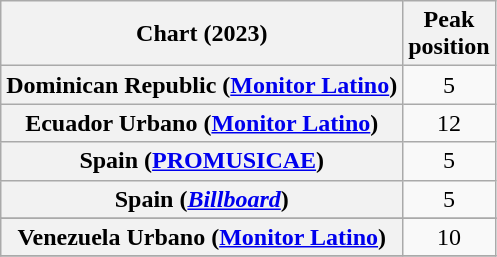<table class="wikitable sortable plainrowheaders" style="text-align:center">
<tr>
<th scope="col">Chart (2023)</th>
<th scope="col">Peak<br>position</th>
</tr>
<tr>
<th scope="row">Dominican Republic (<a href='#'>Monitor Latino</a>)</th>
<td>5</td>
</tr>
<tr>
<th scope="row">Ecuador Urbano (<a href='#'>Monitor Latino</a>)</th>
<td>12</td>
</tr>
<tr>
<th scope="row">Spain (<a href='#'>PROMUSICAE</a>)</th>
<td>5</td>
</tr>
<tr>
<th scope="row">Spain (<em><a href='#'>Billboard</a></em>)</th>
<td>5</td>
</tr>
<tr>
</tr>
<tr>
</tr>
<tr>
<th scope="row">Venezuela Urbano (<a href='#'>Monitor Latino</a>)</th>
<td>10</td>
</tr>
<tr>
</tr>
</table>
